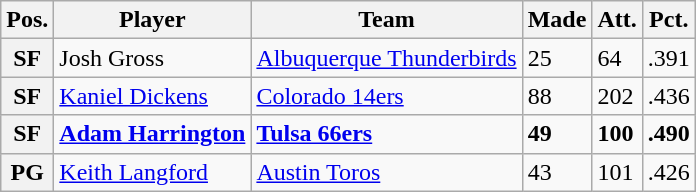<table class="wikitable">
<tr>
<th>Pos.</th>
<th>Player</th>
<th>Team</th>
<th>Made</th>
<th>Att.</th>
<th>Pct.</th>
</tr>
<tr>
<th>SF</th>
<td>Josh Gross</td>
<td><a href='#'>Albuquerque Thunderbirds</a></td>
<td>25</td>
<td>64</td>
<td>.391</td>
</tr>
<tr>
<th>SF</th>
<td><a href='#'>Kaniel Dickens</a></td>
<td><a href='#'>Colorado 14ers</a></td>
<td>88</td>
<td>202</td>
<td>.436</td>
</tr>
<tr>
<th>SF</th>
<td><strong><a href='#'>Adam Harrington</a></strong></td>
<td><strong><a href='#'>Tulsa 66ers</a></strong></td>
<td><strong>49</strong></td>
<td><strong>100</strong></td>
<td><strong>.490</strong></td>
</tr>
<tr>
<th>PG</th>
<td><a href='#'>Keith Langford</a></td>
<td><a href='#'>Austin Toros</a></td>
<td>43</td>
<td>101</td>
<td>.426</td>
</tr>
</table>
